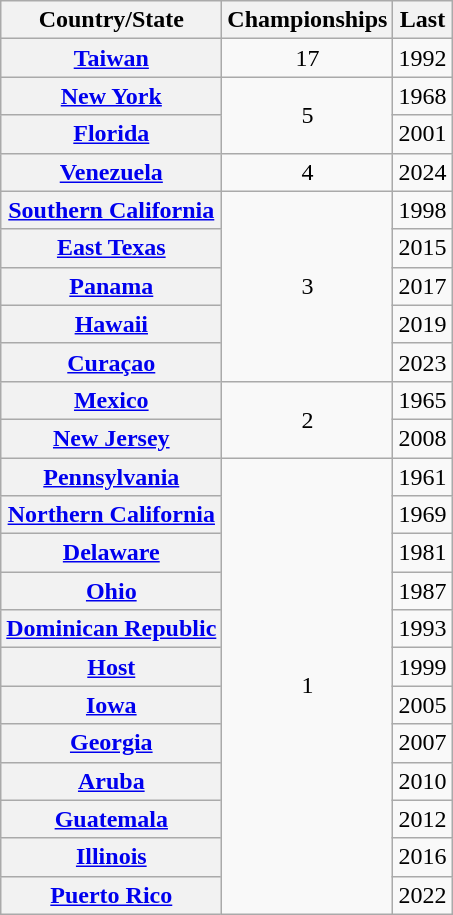<table class="wikitable sortable" style="text-align:center;">
<tr>
<th scope="col">Country/State</th>
<th scope="col">Championships</th>
<th scope="col">Last</th>
</tr>
<tr>
<th scope="row"> <a href='#'>Taiwan</a></th>
<td>17</td>
<td>1992</td>
</tr>
<tr>
<th scope="row"> <a href='#'>New York</a></th>
<td rowspan=2>5</td>
<td>1968</td>
</tr>
<tr>
<th scope="row"> <a href='#'>Florida</a></th>
<td>2001</td>
</tr>
<tr>
<th scope="row"> <a href='#'>Venezuela</a></th>
<td>4</td>
<td>2024</td>
</tr>
<tr>
<th scope="row"> <a href='#'>Southern California</a></th>
<td rowspan=5>3</td>
<td>1998</td>
</tr>
<tr>
<th scope="row"> <a href='#'>East Texas</a></th>
<td>2015</td>
</tr>
<tr>
<th scope="row"> <a href='#'>Panama</a></th>
<td>2017</td>
</tr>
<tr>
<th scope="row"> <a href='#'>Hawaii</a></th>
<td>2019</td>
</tr>
<tr>
<th scope="row"> <a href='#'>Curaçao</a></th>
<td>2023</td>
</tr>
<tr>
<th scope="row"> <a href='#'>Mexico</a></th>
<td rowspan=2>2</td>
<td>1965</td>
</tr>
<tr>
<th scope="row"> <a href='#'>New Jersey</a></th>
<td>2008</td>
</tr>
<tr>
<th scope="row"> <a href='#'>Pennsylvania</a></th>
<td rowspan=12>1</td>
<td>1961</td>
</tr>
<tr>
<th scope="row"> <a href='#'>Northern California</a></th>
<td>1969</td>
</tr>
<tr>
<th scope="row"> <a href='#'>Delaware</a></th>
<td>1981</td>
</tr>
<tr>
<th scope="row"> <a href='#'>Ohio</a></th>
<td>1987</td>
</tr>
<tr>
<th scope="row"> <a href='#'>Dominican Republic</a></th>
<td>1993</td>
</tr>
<tr>
<th scope="row"> <a href='#'>Host</a></th>
<td>1999</td>
</tr>
<tr>
<th scope="row"> <a href='#'>Iowa</a></th>
<td>2005</td>
</tr>
<tr>
<th scope="row"> <a href='#'>Georgia</a></th>
<td>2007</td>
</tr>
<tr>
<th scope="row"> <a href='#'>Aruba</a></th>
<td>2010</td>
</tr>
<tr>
<th scope="row"> <a href='#'>Guatemala</a></th>
<td>2012</td>
</tr>
<tr>
<th scope="row"> <a href='#'>Illinois</a></th>
<td>2016</td>
</tr>
<tr>
<th scope="row"> <a href='#'>Puerto Rico</a></th>
<td>2022</td>
</tr>
</table>
